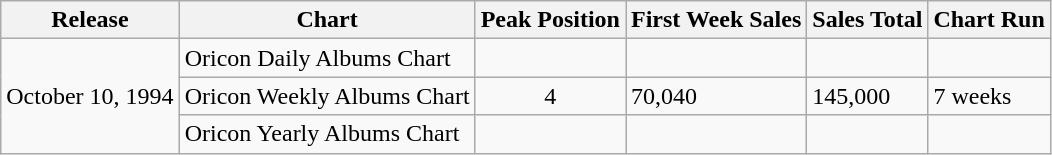<table class="wikitable">
<tr>
<th>Release</th>
<th>Chart</th>
<th>Peak Position</th>
<th>First Week Sales</th>
<th>Sales Total</th>
<th>Chart Run</th>
</tr>
<tr>
<td rowspan="3">October 10, 1994</td>
<td>Oricon Daily Albums Chart</td>
<td align="center"></td>
<td></td>
<td></td>
<td></td>
</tr>
<tr>
<td>Oricon Weekly Albums Chart</td>
<td align="center">4</td>
<td>70,040</td>
<td>145,000</td>
<td>7 weeks</td>
</tr>
<tr>
<td>Oricon Yearly Albums Chart</td>
<td align="center"></td>
<td></td>
<td></td>
<td></td>
</tr>
</table>
